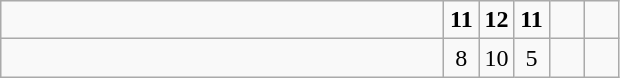<table class="wikitable">
<tr>
<td style="width:18em"></td>
<td align=center style="width:1em"><strong>11</strong></td>
<td align=center style="width:1em"><strong>12</strong></td>
<td align=center style="width:1em"><strong>11</strong></td>
<td align=center style="width:1em"></td>
<td align=center style="width:1em"></td>
</tr>
<tr>
<td style="width:18em"></td>
<td align=center style="width:1em">8</td>
<td align=center style="width:1em">10</td>
<td align=center style="width:1em">5</td>
<td align=center style="width:1em"></td>
<td align=center style="width:1em"></td>
</tr>
</table>
